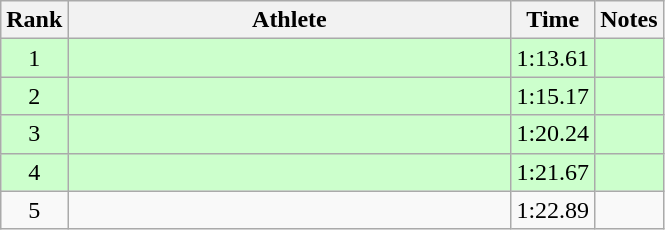<table class="wikitable" style="text-align:center">
<tr>
<th>Rank</th>
<th Style="width:18em">Athlete</th>
<th>Time</th>
<th>Notes</th>
</tr>
<tr style="background:#cfc">
<td>1</td>
<td style="text-align:left"></td>
<td>1:13.61</td>
<td></td>
</tr>
<tr style="background:#cfc">
<td>2</td>
<td style="text-align:left"></td>
<td>1:15.17</td>
<td></td>
</tr>
<tr style="background:#cfc">
<td>3</td>
<td style="text-align:left"></td>
<td>1:20.24</td>
<td></td>
</tr>
<tr style="background:#cfc">
<td>4</td>
<td style="text-align:left"></td>
<td>1:21.67</td>
<td></td>
</tr>
<tr>
<td>5</td>
<td style="text-align:left"></td>
<td>1:22.89</td>
<td></td>
</tr>
</table>
